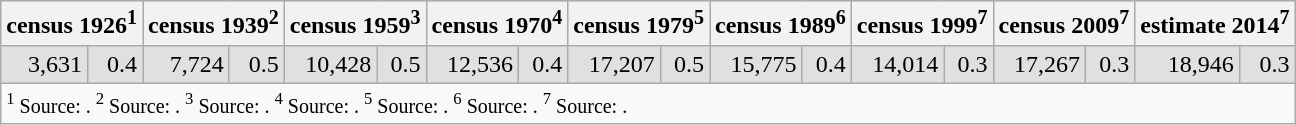<table class="wikitable">
<tr bgcolor="#e0e0e0">
<th colspan="2">census 1926<sup>1</sup></th>
<th colspan="2">census 1939<sup>2</sup></th>
<th colspan="2">census 1959<sup>3</sup></th>
<th colspan="2">census 1970<sup>4</sup></th>
<th colspan="2">census 1979<sup>5</sup></th>
<th colspan="2">census 1989<sup>6</sup></th>
<th colspan="2">census 1999<sup>7</sup></th>
<th colspan="2">census 2009<sup>7</sup></th>
<th colspan="2">estimate 2014<sup>7</sup></th>
</tr>
<tr bgcolor="#e0e0e0">
<td align="right">3,631</td>
<td align="right">0.4</td>
<td align="right">7,724</td>
<td align="right">0.5</td>
<td align="right">10,428</td>
<td align="right">0.5</td>
<td align="right">12,536</td>
<td align="right">0.4</td>
<td align="right">17,207</td>
<td align="right">0.5</td>
<td align="right">15,775</td>
<td align="right">0.4</td>
<td align="right">14,014</td>
<td align="right">0.3</td>
<td align="right">17,267</td>
<td align="right">0.3</td>
<td align="right">18,946</td>
<td align="right">0.3</td>
</tr>
<tr>
<td colspan="19"><small><sup>1</sup> Source: . <sup>2</sup> Source: . <sup>3</sup> Source: . <sup>4</sup> Source: . <sup>5</sup> Source: . <sup>6</sup> Source: . <sup>7</sup> Source: .</small></td>
</tr>
</table>
